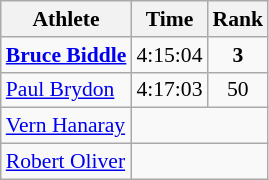<table class=wikitable style="font-size:90%;">
<tr>
<th>Athlete</th>
<th>Time</th>
<th>Rank</th>
</tr>
<tr align=center>
<td align=left><strong><a href='#'>Bruce Biddle</a></strong></td>
<td>4:15:04</td>
<td><strong>3</strong></td>
</tr>
<tr align=center>
<td align=left><a href='#'>Paul Brydon</a></td>
<td>4:17:03</td>
<td>50</td>
</tr>
<tr align=center>
<td align=left><a href='#'>Vern Hanaray</a></td>
<td colspan=2></td>
</tr>
<tr align=center>
<td align=left><a href='#'>Robert Oliver</a></td>
<td colspan=2></td>
</tr>
</table>
